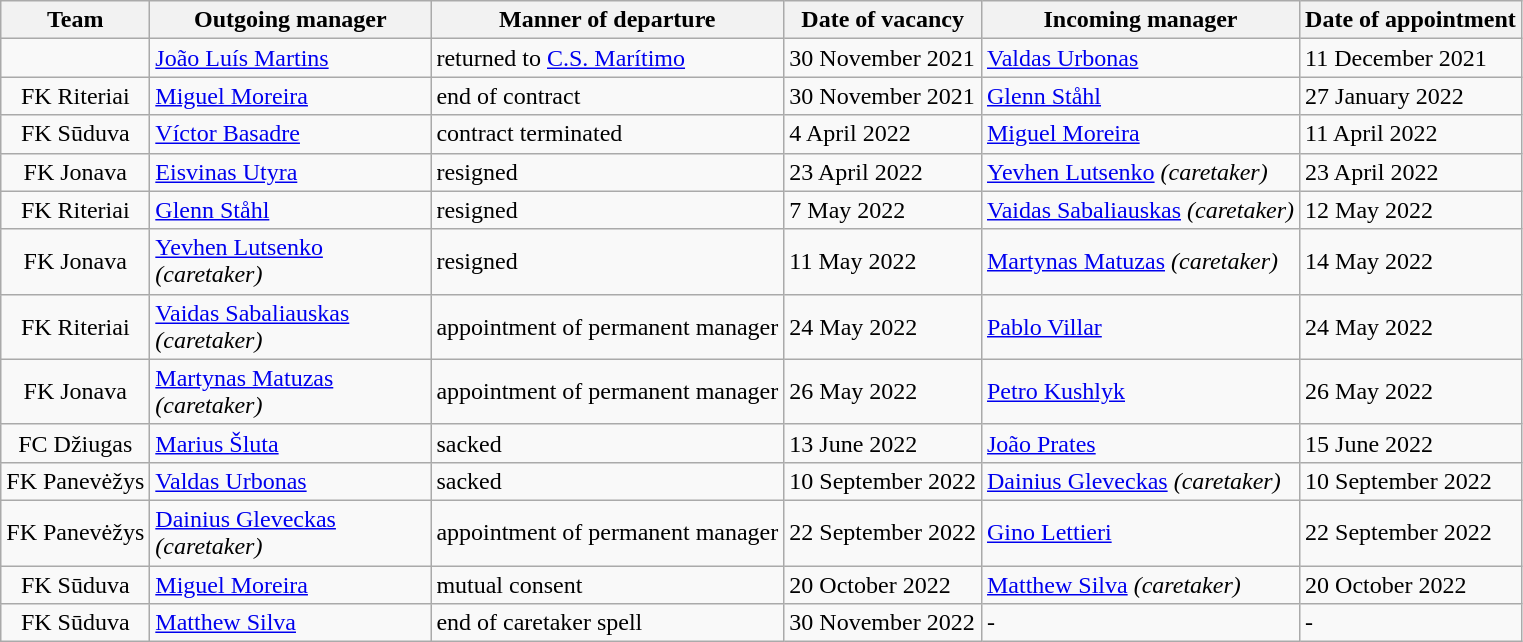<table class="wikitable sortable">
<tr>
<th>Team</th>
<th style="width:180px;">Outgoing manager</th>
<th>Manner of departure</th>
<th>Date of vacancy</th>
<th>Incoming manager</th>
<th>Date of appointment</th>
</tr>
<tr>
<td align="center"></td>
<td> <a href='#'>João Luís Martins</a></td>
<td>returned to <a href='#'>C.S. Marítimo</a></td>
<td>30 November 2021</td>
<td> <a href='#'>Valdas Urbonas</a></td>
<td>11 December 2021</td>
</tr>
<tr>
<td align="center">FK Riteriai</td>
<td> <a href='#'>Miguel Moreira</a></td>
<td>end of contract</td>
<td>30 November 2021</td>
<td> <a href='#'>Glenn Ståhl</a></td>
<td>27 January 2022</td>
</tr>
<tr>
<td align="center">FK Sūduva</td>
<td> <a href='#'>Víctor Basadre</a></td>
<td>contract terminated</td>
<td>4 April 2022</td>
<td> <a href='#'>Miguel Moreira</a></td>
<td>11 April 2022</td>
</tr>
<tr>
<td align="center">FK Jonava</td>
<td> <a href='#'>Eisvinas Utyra</a></td>
<td>resigned</td>
<td>23 April 2022</td>
<td> <a href='#'>Yevhen Lutsenko</a> <em>(caretaker)</em></td>
<td>23 April 2022</td>
</tr>
<tr>
<td align="center">FK Riteriai</td>
<td> <a href='#'>Glenn Ståhl</a></td>
<td>resigned</td>
<td>7 May 2022</td>
<td> <a href='#'>Vaidas Sabaliauskas</a> <em>(caretaker)</em></td>
<td>12 May 2022</td>
</tr>
<tr>
<td align="center">FK Jonava</td>
<td> <a href='#'>Yevhen Lutsenko</a> <em>(caretaker)</em></td>
<td>resigned</td>
<td>11 May 2022</td>
<td> <a href='#'>Martynas Matuzas</a>  <em>(caretaker)</em></td>
<td>14 May 2022</td>
</tr>
<tr>
<td align="center">FK Riteriai</td>
<td> <a href='#'>Vaidas Sabaliauskas</a> <em>(caretaker)</em></td>
<td>appointment of permanent manager</td>
<td>24 May 2022</td>
<td> <a href='#'>Pablo Villar</a></td>
<td>24 May 2022</td>
</tr>
<tr>
<td align="center">FK Jonava</td>
<td> <a href='#'>Martynas Matuzas</a> <em>(caretaker)</em></td>
<td>appointment of permanent manager</td>
<td>26 May 2022</td>
<td> <a href='#'>Petro Kushlyk</a></td>
<td>26 May 2022</td>
</tr>
<tr>
<td align="center">FC Džiugas</td>
<td> <a href='#'>Marius Šluta</a></td>
<td>sacked</td>
<td>13 June 2022</td>
<td> <a href='#'>João Prates</a></td>
<td>15 June 2022</td>
</tr>
<tr>
<td align="center">FK Panevėžys</td>
<td> <a href='#'>Valdas Urbonas</a></td>
<td>sacked</td>
<td>10 September 2022</td>
<td> <a href='#'>Dainius Gleveckas</a> <em>(caretaker)</em></td>
<td>10 September 2022</td>
</tr>
<tr>
<td align="center">FK Panevėžys</td>
<td> <a href='#'>Dainius Gleveckas</a> <em>(caretaker)</em></td>
<td>appointment of permanent manager</td>
<td>22 September 2022</td>
<td> <a href='#'>Gino Lettieri</a></td>
<td>22 September 2022</td>
</tr>
<tr>
<td align="center">FK Sūduva</td>
<td> <a href='#'>Miguel Moreira</a></td>
<td>mutual consent</td>
<td>20 October 2022</td>
<td> <a href='#'>Matthew Silva</a> <em>(caretaker)</em></td>
<td>20 October 2022</td>
</tr>
<tr>
<td align="center">FK Sūduva</td>
<td> <a href='#'>Matthew Silva</a></td>
<td>end of caretaker spell</td>
<td>30 November 2022</td>
<td>-</td>
<td>-</td>
</tr>
</table>
